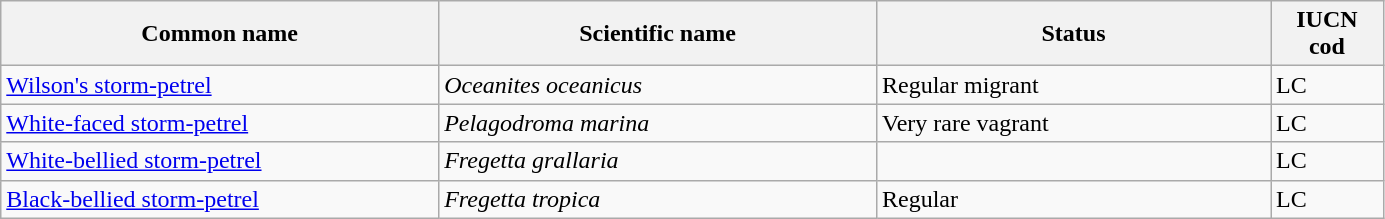<table width=73% class="wikitable sortable">
<tr>
<th width=20%>Common name</th>
<th width=20%>Scientific name</th>
<th width=18%>Status</th>
<th width=5%>IUCN cod</th>
</tr>
<tr>
<td><a href='#'>Wilson's storm-petrel</a></td>
<td><em>Oceanites oceanicus</em></td>
<td>Regular migrant</td>
<td>LC</td>
</tr>
<tr>
<td><a href='#'>White-faced storm-petrel</a></td>
<td><em>Pelagodroma marina</em></td>
<td>Very rare vagrant</td>
<td>LC</td>
</tr>
<tr>
<td><a href='#'>White-bellied storm-petrel</a></td>
<td><em>Fregetta grallaria</em></td>
<td></td>
<td>LC</td>
</tr>
<tr>
<td><a href='#'>Black-bellied storm-petrel</a></td>
<td><em>Fregetta tropica</em></td>
<td>Regular</td>
<td>LC</td>
</tr>
</table>
